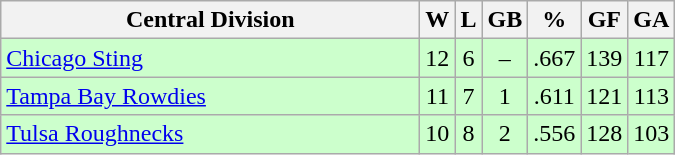<table class="wikitable" style="text-align:center">
<tr>
<th style="width:17em">Central Division</th>
<th>W</th>
<th>L</th>
<th>GB</th>
<th>%</th>
<th>GF</th>
<th>GA</th>
</tr>
<tr bgcolor=#ccffcc align=center>
<td align=left><a href='#'>Chicago Sting</a></td>
<td>12</td>
<td>6</td>
<td>–</td>
<td>.667</td>
<td>139</td>
<td>117</td>
</tr>
<tr bgcolor=#ccffcc>
<td align=left><a href='#'>Tampa Bay Rowdies</a></td>
<td>11</td>
<td>7</td>
<td>1</td>
<td>.611</td>
<td>121</td>
<td>113</td>
</tr>
<tr bgcolor=#ccffcc>
<td align=left><a href='#'>Tulsa Roughnecks</a></td>
<td>10</td>
<td>8</td>
<td>2</td>
<td>.556</td>
<td>128</td>
<td>103</td>
</tr>
</table>
